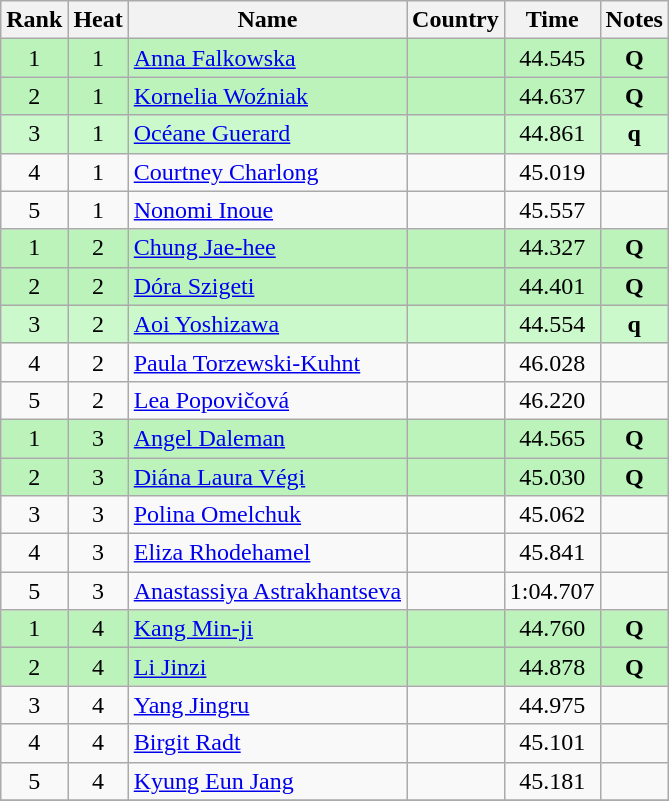<table class="wikitable sortable" style="text-align:center">
<tr>
<th>Rank</th>
<th>Heat</th>
<th>Name</th>
<th>Country</th>
<th>Time</th>
<th>Notes</th>
</tr>
<tr bgcolor=#bbf3bb>
<td>1</td>
<td>1</td>
<td align=left><a href='#'>Anna Falkowska</a></td>
<td align=left></td>
<td>44.545</td>
<td><strong>Q</strong></td>
</tr>
<tr bgcolor=#bbf3bb>
<td>2</td>
<td>1</td>
<td align=left><a href='#'>Kornelia Woźniak</a></td>
<td align=left></td>
<td>44.637</td>
<td><strong>Q</strong></td>
</tr>
<tr bgcolor=ccf9cc>
<td>3</td>
<td>1</td>
<td align=left><a href='#'>Océane Guerard</a></td>
<td align=left></td>
<td>44.861</td>
<td><strong>q</strong></td>
</tr>
<tr>
<td>4</td>
<td>1</td>
<td align=left><a href='#'>Courtney Charlong</a></td>
<td align=left></td>
<td>45.019</td>
<td></td>
</tr>
<tr>
<td>5</td>
<td>1</td>
<td align=left><a href='#'>Nonomi Inoue</a></td>
<td align=left></td>
<td>45.557</td>
<td></td>
</tr>
<tr bgcolor=#bbf3bb>
<td>1</td>
<td>2</td>
<td align=left><a href='#'>Chung Jae-hee</a></td>
<td align=left></td>
<td>44.327</td>
<td><strong>Q</strong></td>
</tr>
<tr bgcolor=#bbf3bb>
<td>2</td>
<td>2</td>
<td align=left><a href='#'>Dóra Szigeti</a></td>
<td align=left></td>
<td>44.401</td>
<td><strong>Q</strong></td>
</tr>
<tr bgcolor=ccf9cc>
<td>3</td>
<td>2</td>
<td align=left><a href='#'>Aoi Yoshizawa</a></td>
<td align=left></td>
<td>44.554</td>
<td><strong>q</strong></td>
</tr>
<tr>
<td>4</td>
<td>2</td>
<td align=left><a href='#'>Paula Torzewski-Kuhnt</a></td>
<td align=left></td>
<td>46.028</td>
<td></td>
</tr>
<tr>
<td>5</td>
<td>2</td>
<td align=left><a href='#'>Lea Popovičová</a></td>
<td align=left></td>
<td>46.220</td>
<td></td>
</tr>
<tr bgcolor=#bbf3bb>
<td>1</td>
<td>3</td>
<td align=left><a href='#'>Angel Daleman</a></td>
<td align=left></td>
<td>44.565</td>
<td><strong>Q</strong></td>
</tr>
<tr bgcolor=#bbf3bb>
<td>2</td>
<td>3</td>
<td align=left><a href='#'>Diána Laura Végi</a></td>
<td align=left></td>
<td>45.030</td>
<td><strong>Q</strong></td>
</tr>
<tr>
<td>3</td>
<td>3</td>
<td align=left><a href='#'>Polina Omelchuk</a></td>
<td align=left></td>
<td>45.062</td>
<td></td>
</tr>
<tr>
<td>4</td>
<td>3</td>
<td align=left><a href='#'>Eliza Rhodehamel</a></td>
<td align=left></td>
<td>45.841</td>
<td></td>
</tr>
<tr>
<td>5</td>
<td>3</td>
<td align=left><a href='#'>Anastassiya Astrakhantseva</a></td>
<td align=left></td>
<td>1:04.707</td>
<td></td>
</tr>
<tr bgcolor=#bbf3bb>
<td>1</td>
<td>4</td>
<td align=left><a href='#'>Kang Min-ji</a></td>
<td align=left></td>
<td>44.760</td>
<td><strong>Q</strong></td>
</tr>
<tr bgcolor=#bbf3bb>
<td>2</td>
<td>4</td>
<td align=left><a href='#'>Li Jinzi</a></td>
<td align=left></td>
<td>44.878</td>
<td><strong>Q</strong></td>
</tr>
<tr>
<td>3</td>
<td>4</td>
<td align=left><a href='#'>Yang Jingru</a></td>
<td align=left></td>
<td>44.975</td>
<td></td>
</tr>
<tr>
<td>4</td>
<td>4</td>
<td align=left><a href='#'>Birgit Radt</a></td>
<td align=left></td>
<td>45.101</td>
<td></td>
</tr>
<tr>
<td>5</td>
<td>4</td>
<td align=left><a href='#'>Kyung Eun Jang</a></td>
<td align=left></td>
<td>45.181</td>
<td></td>
</tr>
<tr>
</tr>
</table>
